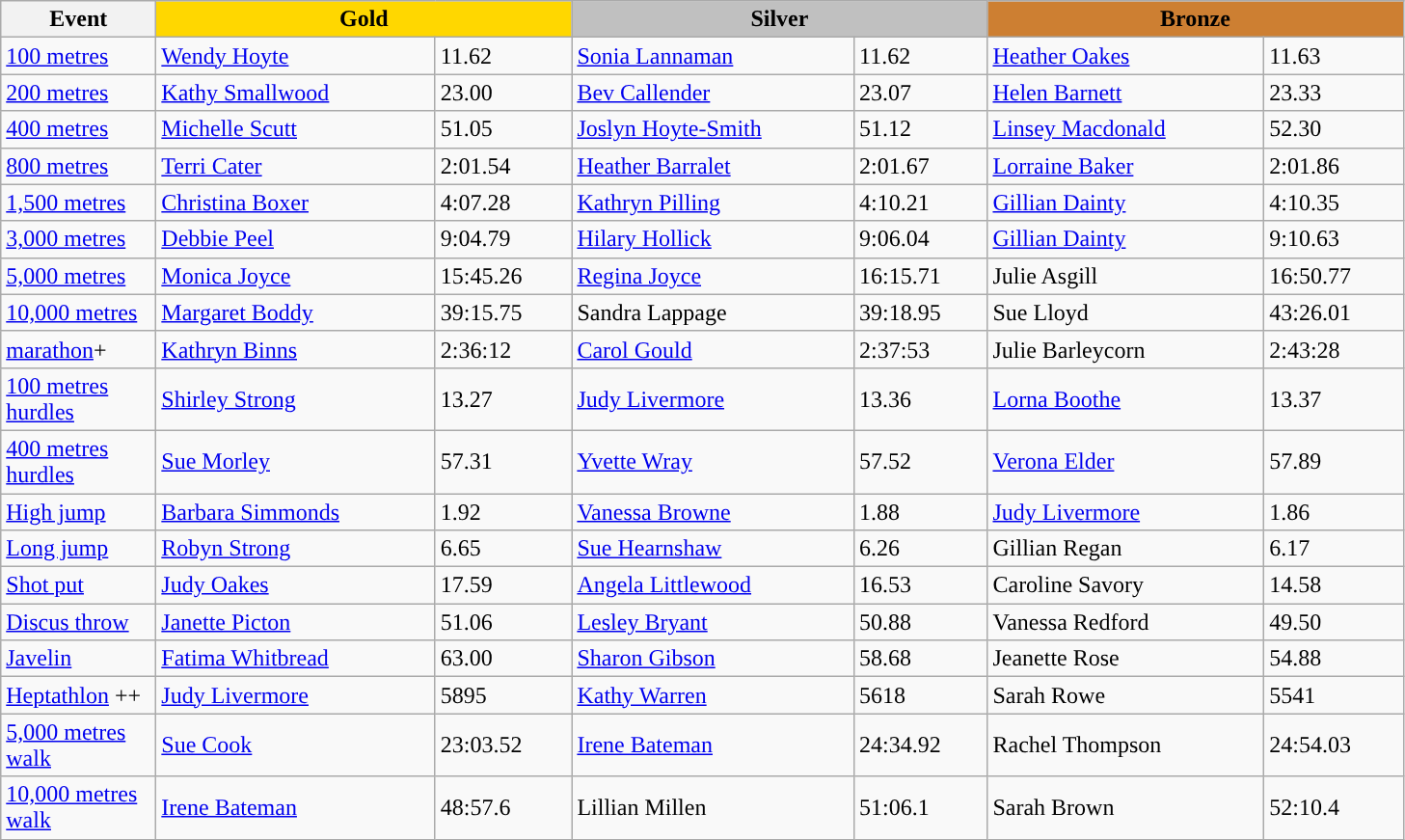<table class="wikitable" style="text-align:left">
<tr>
<th width=100>Event</th>
<th colspan="2" width="280" style="background:gold;">Gold</th>
<th colspan="2" width="280" style="background:silver;">Silver</th>
<th colspan="2" width="280" style="background:#CD7F32;">Bronze</th>
</tr>
<tr>
<td><a href='#'>100 metres</a></td>
<td><a href='#'>Wendy Hoyte</a></td>
<td>11.62</td>
<td><a href='#'>Sonia Lannaman</a></td>
<td>11.62</td>
<td><a href='#'>Heather Oakes</a></td>
<td>11.63</td>
</tr>
<tr>
<td><a href='#'>200 metres</a></td>
<td><a href='#'>Kathy Smallwood</a></td>
<td>23.00</td>
<td><a href='#'>Bev Callender</a></td>
<td>23.07</td>
<td><a href='#'>Helen Barnett</a></td>
<td>23.33</td>
</tr>
<tr>
<td><a href='#'>400 metres</a></td>
<td> <a href='#'>Michelle Scutt</a></td>
<td>51.05</td>
<td><a href='#'>Joslyn Hoyte-Smith</a></td>
<td>51.12</td>
<td> <a href='#'>Linsey Macdonald</a></td>
<td>52.30</td>
</tr>
<tr>
<td><a href='#'>800 metres</a></td>
<td> <a href='#'>Terri Cater</a></td>
<td>2:01.54</td>
<td> <a href='#'>Heather Barralet</a></td>
<td>2:01.67</td>
<td><a href='#'>Lorraine Baker</a></td>
<td>2:01.86</td>
</tr>
<tr>
<td><a href='#'>1,500 metres</a></td>
<td><a href='#'>Christina Boxer</a></td>
<td>4:07.28</td>
<td><a href='#'>Kathryn Pilling</a></td>
<td>4:10.21</td>
<td><a href='#'>Gillian Dainty</a></td>
<td>4:10.35</td>
</tr>
<tr>
<td><a href='#'>3,000 metres</a></td>
<td><a href='#'>Debbie Peel</a></td>
<td>9:04.79</td>
<td> <a href='#'>Hilary Hollick</a></td>
<td>9:06.04</td>
<td><a href='#'>Gillian Dainty</a></td>
<td>9:10.63</td>
</tr>
<tr>
<td><a href='#'>5,000 metres</a></td>
<td> <a href='#'>Monica Joyce</a></td>
<td>15:45.26</td>
<td> <a href='#'>Regina Joyce</a></td>
<td>16:15.71</td>
<td>Julie Asgill</td>
<td>16:50.77</td>
</tr>
<tr>
<td><a href='#'>10,000 metres</a></td>
<td><a href='#'>Margaret Boddy</a></td>
<td>39:15.75</td>
<td>Sandra Lappage</td>
<td>39:18.95</td>
<td>Sue Lloyd</td>
<td>43:26.01</td>
</tr>
<tr>
<td><a href='#'>marathon</a>+</td>
<td><a href='#'>Kathryn Binns</a></td>
<td>2:36:12</td>
<td><a href='#'>Carol Gould</a></td>
<td>2:37:53</td>
<td>Julie Barleycorn</td>
<td>2:43:28</td>
</tr>
<tr>
<td><a href='#'>100 metres hurdles</a></td>
<td><a href='#'>Shirley Strong</a></td>
<td>13.27</td>
<td><a href='#'>Judy Livermore</a></td>
<td>13.36</td>
<td><a href='#'>Lorna Boothe</a></td>
<td>13.37</td>
</tr>
<tr>
<td><a href='#'>400 metres hurdles</a></td>
<td><a href='#'>Sue Morley</a></td>
<td>57.31</td>
<td><a href='#'>Yvette Wray</a></td>
<td>57.52</td>
<td><a href='#'>Verona Elder</a></td>
<td>57.89</td>
</tr>
<tr>
<td><a href='#'>High jump</a></td>
<td><a href='#'>Barbara Simmonds</a></td>
<td>1.92</td>
<td> <a href='#'>Vanessa Browne</a></td>
<td>1.88</td>
<td><a href='#'>Judy Livermore</a></td>
<td>1.86</td>
</tr>
<tr>
<td><a href='#'>Long jump</a></td>
<td> <a href='#'>Robyn Strong</a></td>
<td>6.65</td>
<td><a href='#'>Sue Hearnshaw</a></td>
<td>6.26</td>
<td> Gillian Regan</td>
<td>6.17</td>
</tr>
<tr>
<td><a href='#'>Shot put</a></td>
<td><a href='#'>Judy Oakes</a></td>
<td>17.59</td>
<td><a href='#'>Angela Littlewood</a></td>
<td>16.53</td>
<td>Caroline Savory</td>
<td>14.58</td>
</tr>
<tr>
<td><a href='#'>Discus throw</a></td>
<td><a href='#'>Janette Picton</a></td>
<td>51.06</td>
<td><a href='#'>Lesley Bryant</a></td>
<td>50.88</td>
<td>Vanessa Redford</td>
<td>49.50</td>
</tr>
<tr>
<td><a href='#'>Javelin</a></td>
<td><a href='#'>Fatima Whitbread</a></td>
<td>63.00</td>
<td><a href='#'>Sharon Gibson</a></td>
<td>58.68</td>
<td>Jeanette Rose</td>
<td>54.88</td>
</tr>
<tr>
<td><a href='#'>Heptathlon</a> ++</td>
<td><a href='#'>Judy Livermore</a></td>
<td>5895</td>
<td><a href='#'>Kathy Warren</a></td>
<td>5618</td>
<td>Sarah Rowe</td>
<td>5541</td>
</tr>
<tr>
<td><a href='#'>5,000 metres walk</a></td>
<td> <a href='#'>Sue Cook</a></td>
<td>23:03.52</td>
<td><a href='#'>Irene Bateman</a></td>
<td>24:34.92</td>
<td> Rachel Thompson</td>
<td>24:54.03</td>
</tr>
<tr>
<td><a href='#'>10,000 metres walk</a></td>
<td><a href='#'>Irene Bateman</a></td>
<td>48:57.6</td>
<td>Lillian Millen</td>
<td>51:06.1</td>
<td>Sarah Brown</td>
<td>52:10.4</td>
</tr>
</table>
